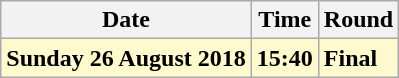<table class="wikitable">
<tr>
<th>Date</th>
<th>Time</th>
<th>Round</th>
</tr>
<tr>
<td style=background:lemonchiffon><strong>Sunday 26 August 2018</strong></td>
<td style=background:lemonchiffon><strong>15:40</strong></td>
<td style=background:lemonchiffon><strong>Final</strong></td>
</tr>
</table>
